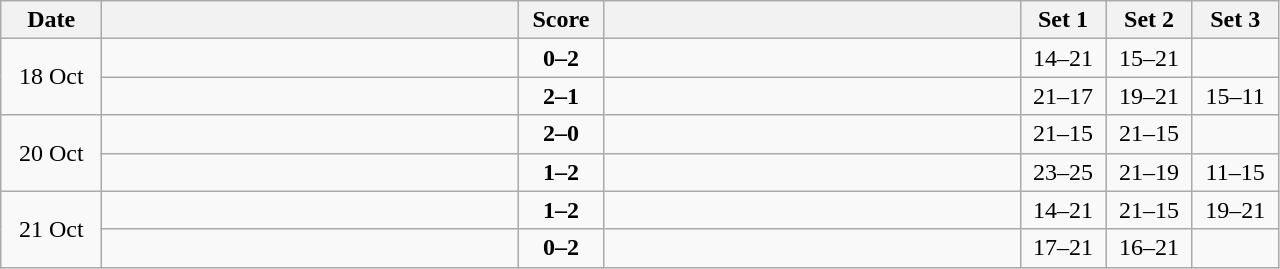<table class="wikitable" style="text-align: center;">
<tr>
<th width="60">Date</th>
<th align="right" width="270"></th>
<th width="50">Score</th>
<th align="left" width="270"></th>
<th width="50">Set 1</th>
<th width="50">Set 2</th>
<th width="50">Set 3</th>
</tr>
<tr>
<td rowspan=2>18 Oct</td>
<td align=left></td>
<td align=center><strong>0–2</strong></td>
<td align=left><strong></strong></td>
<td>14–21</td>
<td>15–21</td>
<td></td>
</tr>
<tr>
<td align=left><strong></strong></td>
<td align=center><strong>2–1</strong></td>
<td align=left></td>
<td>21–17</td>
<td>19–21</td>
<td>15–11</td>
</tr>
<tr>
<td rowspan=2>20 Oct</td>
<td align=left><strong></strong></td>
<td align=center><strong>2–0</strong></td>
<td align=left></td>
<td>21–15</td>
<td>21–15</td>
<td></td>
</tr>
<tr>
<td align=left></td>
<td align=center><strong>1–2</strong></td>
<td align=left><strong></strong></td>
<td>23–25</td>
<td>21–19</td>
<td>11–15</td>
</tr>
<tr>
<td rowspan=2>21 Oct</td>
<td align=left></td>
<td align=center><strong>1–2</strong></td>
<td align=left><strong></strong></td>
<td>14–21</td>
<td>21–15</td>
<td>19–21</td>
</tr>
<tr>
<td align=left></td>
<td align=center><strong>0–2</strong></td>
<td align=left><strong></strong></td>
<td>17–21</td>
<td>16–21</td>
<td></td>
</tr>
</table>
